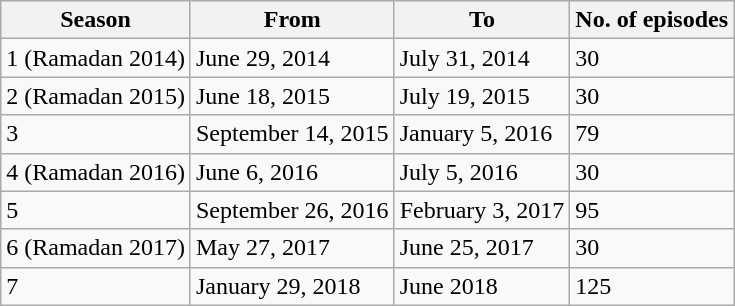<table class="wikitable">
<tr>
<th>Season</th>
<th>From</th>
<th>To</th>
<th>No. of episodes</th>
</tr>
<tr>
<td>1 (Ramadan 2014)</td>
<td>June 29, 2014</td>
<td>July 31, 2014</td>
<td>30</td>
</tr>
<tr>
<td>2 (Ramadan 2015)</td>
<td>June 18, 2015</td>
<td>July 19, 2015</td>
<td>30</td>
</tr>
<tr>
<td>3</td>
<td>September 14, 2015</td>
<td>January 5, 2016</td>
<td>79</td>
</tr>
<tr>
<td>4 (Ramadan 2016)</td>
<td>June 6, 2016</td>
<td>July 5, 2016</td>
<td>30</td>
</tr>
<tr>
<td>5</td>
<td>September 26, 2016</td>
<td>February 3, 2017</td>
<td>95</td>
</tr>
<tr>
<td>6 (Ramadan 2017)</td>
<td>May 27, 2017</td>
<td>June 25, 2017</td>
<td>30</td>
</tr>
<tr>
<td>7</td>
<td>January 29, 2018</td>
<td>June 2018</td>
<td>125</td>
</tr>
</table>
